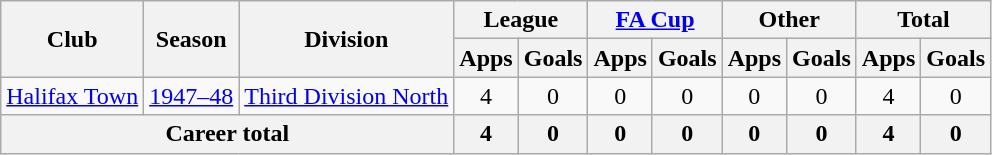<table class="wikitable" style="text-align:center;">
<tr>
<th rowspan="2">Club</th>
<th rowspan="2">Season</th>
<th rowspan="2">Division</th>
<th colspan="2">League</th>
<th colspan="2"><a href='#'>FA Cup</a></th>
<th colspan="2">Other</th>
<th colspan="2">Total</th>
</tr>
<tr>
<th>Apps</th>
<th>Goals</th>
<th>Apps</th>
<th>Goals</th>
<th>Apps</th>
<th>Goals</th>
<th>Apps</th>
<th>Goals</th>
</tr>
<tr>
<td><a href='#'>Halifax Town</a></td>
<td><a href='#'>1947–48</a></td>
<td><a href='#'>Third Division North</a></td>
<td>4</td>
<td>0</td>
<td>0</td>
<td>0</td>
<td>0</td>
<td>0</td>
<td>4</td>
<td>0</td>
</tr>
<tr>
<th colspan="3">Career total</th>
<th>4</th>
<th>0</th>
<th>0</th>
<th>0</th>
<th>0</th>
<th>0</th>
<th>4</th>
<th>0</th>
</tr>
</table>
